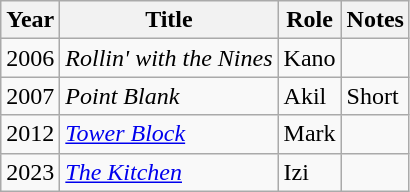<table class="wikitable sortable">
<tr>
<th>Year</th>
<th>Title</th>
<th>Role</th>
<th class="unsortable">Notes</th>
</tr>
<tr>
<td>2006</td>
<td><em>Rollin' with the Nines</em></td>
<td>Kano</td>
<td></td>
</tr>
<tr>
<td>2007</td>
<td><em>Point Blank</em></td>
<td>Akil</td>
<td>Short</td>
</tr>
<tr>
<td>2012</td>
<td><em><a href='#'>Tower Block</a></em></td>
<td>Mark</td>
<td></td>
</tr>
<tr>
<td>2023</td>
<td><em><a href='#'>The Kitchen</a></em></td>
<td>Izi</td>
<td></td>
</tr>
</table>
